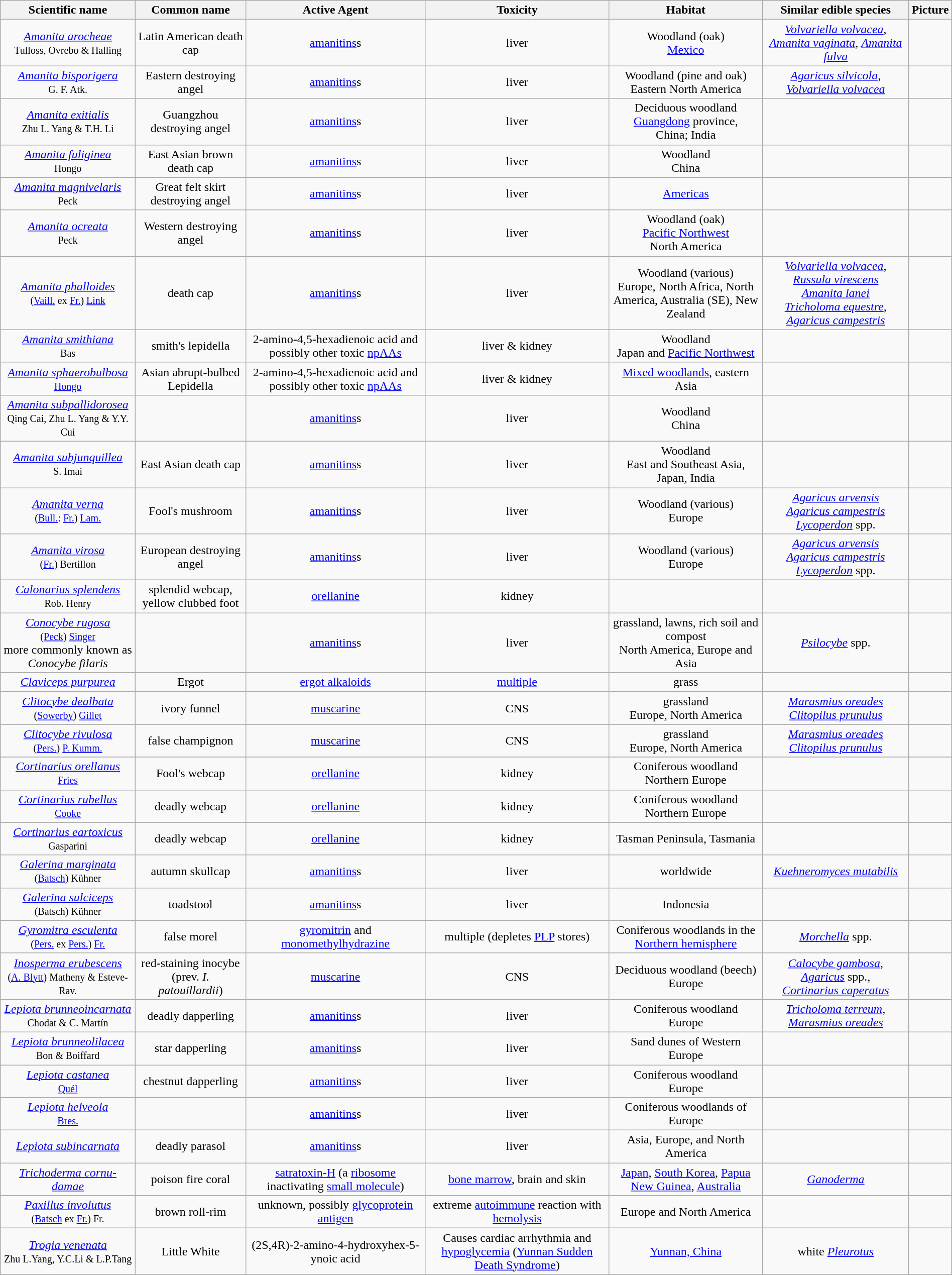<table class="wikitable" style="width: 100%; text-align: center;">
<tr>
<th scope="col">Scientific name</th>
<th scope="col">Common name</th>
<th scope="col">Active Agent</th>
<th scope="col">Toxicity</th>
<th scope="col">Habitat</th>
<th scope="col">Similar edible species</th>
<th scope="col">Picture</th>
</tr>
<tr>
<td><em><a href='#'>Amanita arocheae</a></em> <br><small>Tulloss, Ovrebo & Halling</small></td>
<td>Latin American death cap</td>
<td><a href='#'>amanitins</a>s</td>
<td>liver</td>
<td>Woodland (oak)<br> <a href='#'>Mexico</a></td>
<td><em><a href='#'>Volvariella volvacea</a></em>, <em><a href='#'>Amanita vaginata</a></em>, <em><a href='#'>Amanita fulva</a></em></td>
<td></td>
</tr>
<tr>
<td><em><a href='#'>Amanita bisporigera</a></em> <br><small>G. F. Atk.</small></td>
<td>Eastern destroying angel</td>
<td><a href='#'>amanitins</a>s</td>
<td>liver</td>
<td>Woodland (pine and oak)<br> Eastern North America</td>
<td><em><a href='#'>Agaricus silvicola</a></em>, <em><a href='#'>Volvariella volvacea</a></em></td>
<td></td>
</tr>
<tr>
<td><em><a href='#'>Amanita exitialis</a></em> <br><small>Zhu L. Yang & T.H. Li</small></td>
<td>Guangzhou destroying angel</td>
<td><a href='#'>amanitins</a>s</td>
<td>liver</td>
<td>Deciduous woodland<br> <a href='#'>Guangdong</a> province,<br> China; India</td>
<td></td>
<td></td>
</tr>
<tr>
<td><em><a href='#'>Amanita fuliginea</a></em> <br><small>Hongo</small></td>
<td>East Asian brown death cap</td>
<td><a href='#'>amanitins</a>s</td>
<td>liver</td>
<td>Woodland<br> China</td>
<td></td>
<td></td>
</tr>
<tr>
<td><em><a href='#'>Amanita magnivelaris</a></em> <br><small>Peck</small></td>
<td>Great felt skirt destroying angel</td>
<td><a href='#'>amanitins</a>s</td>
<td>liver</td>
<td><a href='#'>Americas</a></td>
<td></td>
<td></td>
</tr>
<tr>
<td><em><a href='#'>Amanita ocreata</a></em> <br><small>Peck</small></td>
<td>Western destroying angel</td>
<td><a href='#'>amanitins</a>s</td>
<td>liver</td>
<td>Woodland (oak)<br> <a href='#'>Pacific Northwest</a><br> North America</td>
<td></td>
<td></td>
</tr>
<tr>
<td><em><a href='#'>Amanita phalloides</a></em> <br><small>(<a href='#'>Vaill.</a> ex <a href='#'>Fr.</a>) <a href='#'>Link</a></small></td>
<td>death cap</td>
<td><a href='#'>amanitins</a>s</td>
<td>liver</td>
<td>Woodland (various)<br>Europe, North Africa, North America, Australia (SE), New Zealand</td>
<td><em><a href='#'>Volvariella volvacea</a></em>,<br><em><a href='#'>Russula virescens</a></em><br><em><a href='#'>Amanita lanei</a></em><br><em><a href='#'>Tricholoma equestre</a>, <a href='#'>Agaricus campestris</a></em></td>
<td></td>
</tr>
<tr>
<td><em><a href='#'>Amanita smithiana</a></em> <br><small>Bas</small></td>
<td>smith's lepidella</td>
<td>2-amino-4,5-hexadienoic acid and possibly other toxic <a href='#'>npAAs</a></td>
<td>liver & kidney</td>
<td>Woodland<br> Japan and <a href='#'>Pacific Northwest</a></td>
<td></td>
<td></td>
</tr>
<tr>
<td><em><a href='#'>Amanita sphaerobulbosa</a></em> <br><small><a href='#'>Hongo</a></small></td>
<td>Asian abrupt-bulbed Lepidella</td>
<td>2-amino-4,5-hexadienoic acid and possibly other toxic <a href='#'>npAAs</a></td>
<td>liver & kidney</td>
<td><a href='#'>Mixed woodlands</a>, eastern Asia</td>
<td></td>
<td></td>
</tr>
<tr>
<td><em><a href='#'>Amanita subpallidorosea</a></em> <br><small>Qing Cai, Zhu L. Yang & Y.Y. Cui</small></td>
<td></td>
<td><a href='#'>amanitins</a>s</td>
<td>liver</td>
<td>Woodland<br> China</td>
<td></td>
<td></td>
</tr>
<tr>
<td><em><a href='#'>Amanita subjunquillea</a></em> <br><small>S. Imai</small></td>
<td>East Asian death cap</td>
<td><a href='#'>amanitins</a>s</td>
<td>liver</td>
<td>Woodland<br> East and Southeast Asia, Japan, India</td>
<td></td>
<td></td>
</tr>
<tr>
<td><em><a href='#'>Amanita verna</a></em> <br><small>(<a href='#'>Bull.</a>: <a href='#'>Fr.</a>) <a href='#'>Lam.</a></small></td>
<td>Fool's mushroom</td>
<td><a href='#'>amanitins</a>s</td>
<td>liver</td>
<td>Woodland (various)<br> Europe</td>
<td><em><a href='#'>Agaricus arvensis</a></em><br><em><a href='#'>Agaricus campestris</a></em><br><em><a href='#'>Lycoperdon</a></em> spp.</td>
<td></td>
</tr>
<tr>
<td><em><a href='#'>Amanita virosa</a></em> <br><small>(<a href='#'>Fr.</a>) Bertillon</small></td>
<td>European destroying angel</td>
<td><a href='#'>amanitins</a>s</td>
<td>liver</td>
<td>Woodland (various)<br> Europe</td>
<td><em><a href='#'>Agaricus arvensis</a></em><br><em><a href='#'>Agaricus campestris</a></em><br><em><a href='#'>Lycoperdon</a></em> spp.</td>
<td></td>
</tr>
<tr>
<td><em><a href='#'>Calonarius splendens</a></em><br><small>Rob. Henry</small></td>
<td>splendid webcap, yellow clubbed foot</td>
<td><a href='#'>orellanine</a></td>
<td>kidney</td>
<td></td>
<td></td>
<td></td>
</tr>
<tr>
<td><em><a href='#'>Conocybe rugosa</a></em> <br><small>(<a href='#'>Peck</a>) <a href='#'>Singer</a></small><br> more commonly known as <em>Conocybe filaris</em></td>
<td></td>
<td><a href='#'>amanitins</a>s</td>
<td>liver</td>
<td>grassland, lawns, rich soil and compost<br> North America, Europe and Asia</td>
<td><em><a href='#'>Psilocybe</a></em> spp.</td>
<td></td>
</tr>
<tr>
<td><em><a href='#'>Claviceps purpurea</a></em></td>
<td>Ergot</td>
<td><a href='#'>ergot alkaloids</a></td>
<td><a href='#'>multiple</a></td>
<td>grass</td>
<td></td>
<td></td>
</tr>
<tr>
<td><em><a href='#'>Clitocybe dealbata</a></em> <br><small>(<a href='#'>Sowerby</a>) <a href='#'>Gillet</a></small></td>
<td>ivory funnel</td>
<td><a href='#'>muscarine</a></td>
<td>CNS</td>
<td>grassland<br>Europe, North America</td>
<td><em><a href='#'>Marasmius oreades</a></em><br><em><a href='#'>Clitopilus prunulus</a></em></td>
<td></td>
</tr>
<tr>
<td><em><a href='#'>Clitocybe rivulosa</a></em> <br><small>(<a href='#'>Pers.</a>) <a href='#'>P. Kumm.</a></small></td>
<td>false champignon</td>
<td><a href='#'>muscarine</a></td>
<td>CNS</td>
<td>grassland<br>Europe, North America</td>
<td><em><a href='#'>Marasmius oreades</a></em><br><em><a href='#'>Clitopilus prunulus</a></em></td>
<td></td>
</tr>
<tr>
</tr>
<tr>
<td><em><a href='#'>Cortinarius orellanus</a></em> <br><small><a href='#'>Fries</a></small></td>
<td>Fool's webcap</td>
<td><a href='#'>orellanine</a></td>
<td>kidney</td>
<td>Coniferous woodland<br> Northern Europe</td>
<td></td>
<td></td>
</tr>
<tr>
<td><em><a href='#'>Cortinarius rubellus</a></em> <br><small><a href='#'>Cooke</a></small></td>
<td>deadly webcap</td>
<td><a href='#'>orellanine</a></td>
<td>kidney</td>
<td>Coniferous woodland<br> Northern Europe</td>
<td></td>
<td></td>
</tr>
<tr>
<td><em><a href='#'>Cortinarius eartoxicus</a></em> <br><small>Gasparini</small></td>
<td>deadly webcap</td>
<td><a href='#'>orellanine</a></td>
<td>kidney</td>
<td>Tasman Peninsula, Tasmania</td>
<td></td>
<td></td>
</tr>
<tr>
<td><em><a href='#'>Galerina marginata</a></em> <br><small>(<a href='#'>Batsch</a>) Kühner</small></td>
<td>autumn skullcap</td>
<td><a href='#'>amanitins</a>s</td>
<td>liver</td>
<td>worldwide</td>
<td><em><a href='#'>Kuehneromyces mutabilis</a></em><br></td>
<td></td>
</tr>
<tr>
<td><em><a href='#'>Galerina sulciceps</a></em> <br><small>(Batsch) Kühner</small></td>
<td>toadstool</td>
<td><a href='#'>amanitins</a>s</td>
<td>liver</td>
<td>Indonesia</td>
<td></td>
<td></td>
</tr>
<tr>
<td><em><a href='#'>Gyromitra esculenta</a></em> <br><small>(<a href='#'>Pers.</a> ex <a href='#'>Pers.</a>) <a href='#'>Fr.</a></small></td>
<td>false morel</td>
<td><a href='#'>gyromitrin</a> and <a href='#'>monomethylhydrazine</a></td>
<td>multiple (depletes <a href='#'>PLP</a> stores)</td>
<td>Coniferous woodlands in the <a href='#'>Northern hemisphere</a></td>
<td><em><a href='#'>Morchella</a></em> spp.</td>
<td></td>
</tr>
<tr>
<td><em><a href='#'>Inosperma erubescens</a></em> <br><small>(<a href='#'>A. Blytt</a>) Matheny & Esteve-Rav.</small></td>
<td>red-staining inocybe <br> (prev. <em>I. patouillardii</em>)</td>
<td><a href='#'>muscarine</a></td>
<td>CNS</td>
<td>Deciduous woodland (beech)<br> Europe</td>
<td><em><a href='#'>Calocybe gambosa</a></em>,<br><em><a href='#'>Agaricus</a></em> spp.,<br><em><a href='#'>Cortinarius caperatus</a></em></td>
<td></td>
</tr>
<tr>
<td><em><a href='#'>Lepiota brunneoincarnata</a></em> <br><small>Chodat & C. Martín</small></td>
<td>deadly dapperling</td>
<td><a href='#'>amanitins</a>s</td>
<td>liver</td>
<td>Coniferous woodland <br> Europe</td>
<td><em><a href='#'>Tricholoma terreum</a></em>, <em><a href='#'>Marasmius oreades</a></em></td>
<td></td>
</tr>
<tr>
<td><em><a href='#'>Lepiota brunneolilacea</a></em> <br><small>Bon & Boiffard</small></td>
<td>star dapperling</td>
<td><a href='#'>amanitins</a>s</td>
<td>liver</td>
<td>Sand dunes of Western Europe</td>
<td></td>
<td></td>
</tr>
<tr>
<td><em><a href='#'>Lepiota castanea</a></em> <br><small><a href='#'>Quél</a></small></td>
<td>chestnut dapperling</td>
<td><a href='#'>amanitins</a>s</td>
<td>liver</td>
<td>Coniferous woodland <br> Europe</td>
<td></td>
<td></td>
</tr>
<tr>
<td><em><a href='#'>Lepiota helveola</a></em><br><small><a href='#'>Bres.</a></small></td>
<td></td>
<td><a href='#'>amanitins</a>s</td>
<td>liver</td>
<td>Coniferous woodlands of Europe</td>
<td></td>
<td></td>
</tr>
<tr>
<td><em><a href='#'>Lepiota subincarnata</a></em> <br><small></small></td>
<td>deadly parasol</td>
<td><a href='#'>amanitins</a>s</td>
<td>liver</td>
<td>Asia, Europe, and North America</td>
<td></td>
<td></td>
</tr>
<tr>
<td><em><a href='#'>Trichoderma cornu-damae</a></em></td>
<td>poison fire coral</td>
<td><a href='#'>satratoxin-H</a> (a <a href='#'>ribosome</a> inactivating <a href='#'>small molecule</a>) </td>
<td><a href='#'>bone marrow</a>, brain and skin</td>
<td><a href='#'>Japan</a>, <a href='#'>South Korea</a>, <a href='#'>Papua New Guinea</a>, <a href='#'>Australia</a></td>
<td><em><a href='#'>Ganoderma</a></em></td>
<td></td>
</tr>
<tr>
<td><em><a href='#'>Paxillus involutus</a></em> <br><small>(<a href='#'>Batsch</a> ex <a href='#'>Fr.</a>) Fr.</small></td>
<td>brown roll-rim</td>
<td>unknown, possibly <a href='#'>glycoprotein</a> <a href='#'>antigen</a></td>
<td>extreme <a href='#'>autoimmune</a> reaction with <a href='#'>hemolysis</a></td>
<td>Europe and North America</td>
<td></td>
<td></td>
</tr>
<tr>
<td><em><a href='#'>Trogia venenata</a></em> <br><small>Zhu L.Yang, Y.C.Li & L.P.Tang</small></td>
<td>Little White</td>
<td>(2S,4R)‐2‐amino‐4‐hydroxyhex‐5‐ynoic acid </td>
<td>Causes cardiac arrhythmia and <a href='#'>hypoglycemia</a> (<a href='#'>Yunnan Sudden Death Syndrome</a>)</td>
<td><a href='#'>Yunnan, China</a></td>
<td>white <em><a href='#'>Pleurotus</a></em></td>
<td></td>
</tr>
</table>
